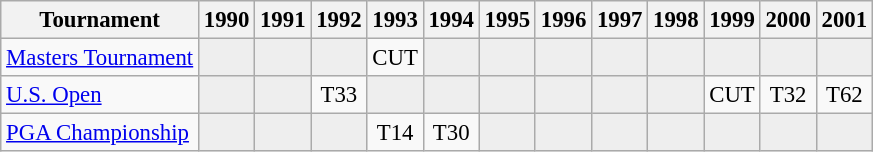<table class="wikitable" style="font-size:95%;text-align:center;">
<tr>
<th>Tournament</th>
<th>1990</th>
<th>1991</th>
<th>1992</th>
<th>1993</th>
<th>1994</th>
<th>1995</th>
<th>1996</th>
<th>1997</th>
<th>1998</th>
<th>1999</th>
<th>2000</th>
<th>2001</th>
</tr>
<tr>
<td align=left><a href='#'>Masters Tournament</a></td>
<td style="background:#eeeeee;"></td>
<td style="background:#eeeeee;"></td>
<td style="background:#eeeeee;"></td>
<td>CUT</td>
<td style="background:#eeeeee;"></td>
<td style="background:#eeeeee;"></td>
<td style="background:#eeeeee;"></td>
<td style="background:#eeeeee;"></td>
<td style="background:#eeeeee;"></td>
<td style="background:#eeeeee;"></td>
<td style="background:#eeeeee;"></td>
<td style="background:#eeeeee;"></td>
</tr>
<tr>
<td align=left><a href='#'>U.S. Open</a></td>
<td style="background:#eeeeee;"></td>
<td style="background:#eeeeee;"></td>
<td>T33</td>
<td style="background:#eeeeee;"></td>
<td style="background:#eeeeee;"></td>
<td style="background:#eeeeee;"></td>
<td style="background:#eeeeee;"></td>
<td style="background:#eeeeee;"></td>
<td style="background:#eeeeee;"></td>
<td>CUT</td>
<td>T32</td>
<td>T62</td>
</tr>
<tr>
<td align=left><a href='#'>PGA Championship</a></td>
<td style="background:#eeeeee;"></td>
<td style="background:#eeeeee;"></td>
<td style="background:#eeeeee;"></td>
<td>T14</td>
<td>T30</td>
<td style="background:#eeeeee;"></td>
<td style="background:#eeeeee;"></td>
<td style="background:#eeeeee;"></td>
<td style="background:#eeeeee;"></td>
<td style="background:#eeeeee;"></td>
<td style="background:#eeeeee;"></td>
<td style="background:#eeeeee;"></td>
</tr>
</table>
